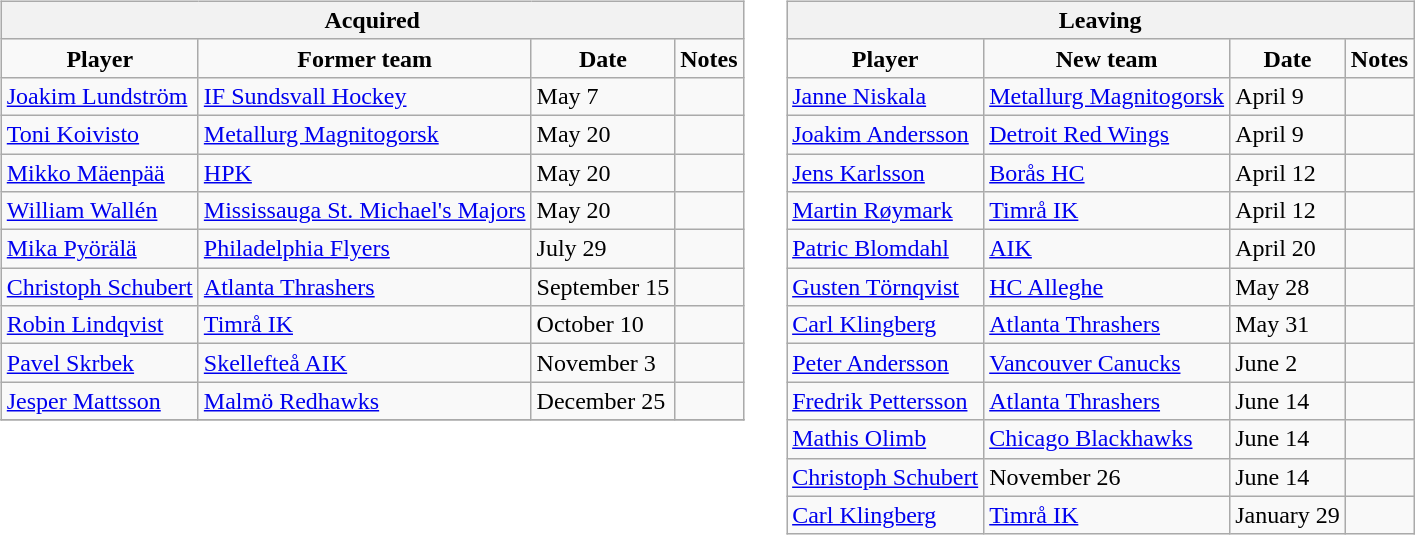<table cellspacing="10">
<tr>
<td valign="top"><br><table class="wikitable">
<tr>
<th colspan="4">Acquired</th>
</tr>
<tr align="center">
<td><strong>Player</strong></td>
<td><strong>Former team</strong></td>
<td><strong>Date</strong></td>
<td><strong>Notes</strong></td>
</tr>
<tr>
<td><a href='#'>Joakim Lundström</a></td>
<td><a href='#'>IF Sundsvall Hockey</a></td>
<td>May 7</td>
<td></td>
</tr>
<tr>
<td><a href='#'>Toni Koivisto</a></td>
<td><a href='#'>Metallurg Magnitogorsk</a></td>
<td>May 20</td>
<td></td>
</tr>
<tr>
<td><a href='#'>Mikko Mäenpää</a></td>
<td><a href='#'>HPK</a></td>
<td>May 20</td>
<td></td>
</tr>
<tr>
<td><a href='#'>William Wallén</a></td>
<td><a href='#'>Mississauga St. Michael's Majors</a></td>
<td>May 20</td>
<td></td>
</tr>
<tr>
<td><a href='#'>Mika Pyörälä</a></td>
<td><a href='#'>Philadelphia Flyers</a></td>
<td>July 29</td>
<td></td>
</tr>
<tr>
<td><a href='#'>Christoph Schubert</a></td>
<td><a href='#'>Atlanta Thrashers</a></td>
<td>September 15</td>
<td></td>
</tr>
<tr>
<td><a href='#'>Robin Lindqvist</a></td>
<td><a href='#'>Timrå IK</a></td>
<td>October 10</td>
<td></td>
</tr>
<tr>
<td><a href='#'>Pavel Skrbek</a></td>
<td><a href='#'>Skellefteå AIK</a></td>
<td>November 3</td>
<td></td>
</tr>
<tr>
<td><a href='#'>Jesper Mattsson</a></td>
<td><a href='#'>Malmö Redhawks</a></td>
<td>December 25</td>
<td></td>
</tr>
<tr>
</tr>
</table>
</td>
<td valign="top"><br><table class="wikitable">
<tr>
<th colspan="4">Leaving</th>
</tr>
<tr align="center">
<td><strong>Player</strong></td>
<td><strong>New team</strong></td>
<td><strong>Date</strong></td>
<td><strong>Notes</strong></td>
</tr>
<tr>
<td><a href='#'>Janne Niskala</a></td>
<td><a href='#'>Metallurg Magnitogorsk</a></td>
<td>April 9</td>
<td></td>
</tr>
<tr>
<td><a href='#'>Joakim Andersson</a></td>
<td><a href='#'>Detroit Red Wings</a></td>
<td>April 9</td>
<td></td>
</tr>
<tr>
<td><a href='#'>Jens Karlsson</a></td>
<td><a href='#'>Borås HC</a></td>
<td>April 12</td>
<td></td>
</tr>
<tr>
<td><a href='#'>Martin Røymark</a></td>
<td><a href='#'>Timrå IK</a></td>
<td>April 12</td>
<td></td>
</tr>
<tr>
<td><a href='#'>Patric Blomdahl</a></td>
<td><a href='#'>AIK</a></td>
<td>April 20</td>
<td></td>
</tr>
<tr>
<td><a href='#'>Gusten Törnqvist</a></td>
<td><a href='#'>HC Alleghe</a></td>
<td>May 28</td>
<td></td>
</tr>
<tr>
<td><a href='#'>Carl Klingberg</a></td>
<td><a href='#'>Atlanta Thrashers</a></td>
<td>May 31</td>
<td></td>
</tr>
<tr>
<td><a href='#'>Peter Andersson</a></td>
<td><a href='#'>Vancouver Canucks</a></td>
<td>June 2</td>
<td></td>
</tr>
<tr>
<td><a href='#'>Fredrik Pettersson</a></td>
<td><a href='#'>Atlanta Thrashers</a></td>
<td>June 14</td>
<td></td>
</tr>
<tr>
<td><a href='#'>Mathis Olimb</a></td>
<td><a href='#'>Chicago Blackhawks</a></td>
<td>June 14</td>
<td></td>
</tr>
<tr>
<td><a href='#'>Christoph Schubert</a></td>
<td>November 26</td>
<td>June 14</td>
<td></td>
</tr>
<tr>
<td><a href='#'>Carl Klingberg</a></td>
<td><a href='#'>Timrå IK</a></td>
<td>January 29</td>
<td></td>
</tr>
</table>
</td>
</tr>
</table>
